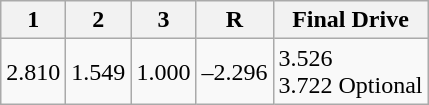<table class="wikitable" border="1">
<tr>
<th>1</th>
<th>2</th>
<th>3</th>
<th>R</th>
<th>Final Drive</th>
</tr>
<tr>
<td>2.810</td>
<td>1.549</td>
<td>1.000</td>
<td>–2.296</td>
<td>3.526<br>3.722 Optional</td>
</tr>
</table>
